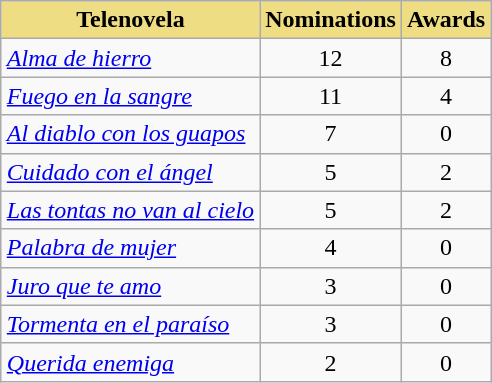<table class="wikitable sortable" style="margin:1em auto;">
<tr>
<th style="background-color:#EEDD82;">Telenovela</th>
<th style="background-color:#EEDD82;">Nominations</th>
<th style="background-color:#EEDD82;">Awards</th>
</tr>
<tr>
<td><em><a href='#'>Alma de hierro</a></em></td>
<td style="text-align:center;">12</td>
<td style="text-align:center;">8</td>
</tr>
<tr>
<td><em><a href='#'>Fuego en la sangre</a></em></td>
<td style="text-align:center;">11</td>
<td style="text-align:center;">4</td>
</tr>
<tr>
<td><em><a href='#'>Al diablo con los guapos</a></em></td>
<td style="text-align:center;">7</td>
<td style="text-align:center;">0</td>
</tr>
<tr>
<td><em><a href='#'>Cuidado con el ángel</a></em></td>
<td style="text-align:center;">5</td>
<td style="text-align:center;">2</td>
</tr>
<tr>
<td><em><a href='#'>Las tontas no van al cielo</a></em></td>
<td style="text-align:center;">5</td>
<td style="text-align:center;">2</td>
</tr>
<tr>
<td><em><a href='#'>Palabra de mujer</a></em></td>
<td style="text-align:center;">4</td>
<td style="text-align:center;">0</td>
</tr>
<tr>
<td><em><a href='#'>Juro que te amo</a></em></td>
<td style="text-align:center;">3</td>
<td style="text-align:center;">0</td>
</tr>
<tr>
<td><em><a href='#'>Tormenta en el paraíso</a></em></td>
<td style="text-align:center;">3</td>
<td style="text-align:center;">0</td>
</tr>
<tr>
<td><em><a href='#'>Querida enemiga</a></em></td>
<td style="text-align:center;">2</td>
<td style="text-align:center;">0</td>
</tr>
</table>
